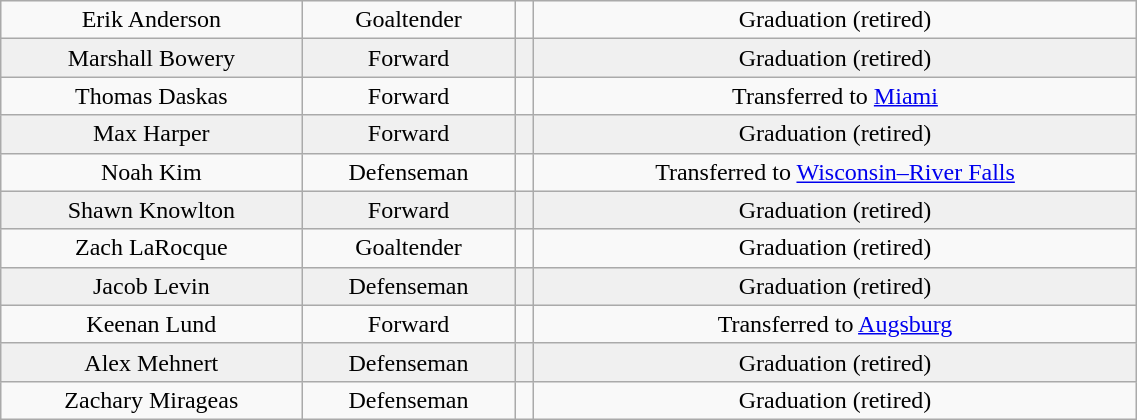<table class="wikitable" width="60%">
<tr align="center" bgcolor="">
<td>Erik Anderson</td>
<td>Goaltender</td>
<td></td>
<td>Graduation (retired)</td>
</tr>
<tr align="center" bgcolor="f0f0f0">
<td>Marshall Bowery</td>
<td>Forward</td>
<td></td>
<td>Graduation (retired)</td>
</tr>
<tr align="center" bgcolor="">
<td>Thomas Daskas</td>
<td>Forward</td>
<td></td>
<td>Transferred to <a href='#'>Miami</a></td>
</tr>
<tr align="center" bgcolor="f0f0f0">
<td>Max Harper</td>
<td>Forward</td>
<td></td>
<td>Graduation (retired)</td>
</tr>
<tr align="center" bgcolor="">
<td>Noah Kim</td>
<td>Defenseman</td>
<td></td>
<td>Transferred to <a href='#'>Wisconsin–River Falls</a></td>
</tr>
<tr align="center" bgcolor="f0f0f0">
<td>Shawn Knowlton</td>
<td>Forward</td>
<td></td>
<td>Graduation (retired)</td>
</tr>
<tr align="center" bgcolor="">
<td>Zach LaRocque</td>
<td>Goaltender</td>
<td></td>
<td>Graduation (retired)</td>
</tr>
<tr align="center" bgcolor="f0f0f0">
<td>Jacob Levin</td>
<td>Defenseman</td>
<td></td>
<td>Graduation (retired)</td>
</tr>
<tr align="center" bgcolor="">
<td>Keenan Lund</td>
<td>Forward</td>
<td></td>
<td>Transferred to <a href='#'>Augsburg</a></td>
</tr>
<tr align="center" bgcolor="f0f0f0">
<td>Alex Mehnert</td>
<td>Defenseman</td>
<td></td>
<td>Graduation (retired)</td>
</tr>
<tr align="center" bgcolor="">
<td>Zachary Mirageas</td>
<td>Defenseman</td>
<td></td>
<td>Graduation (retired)</td>
</tr>
</table>
